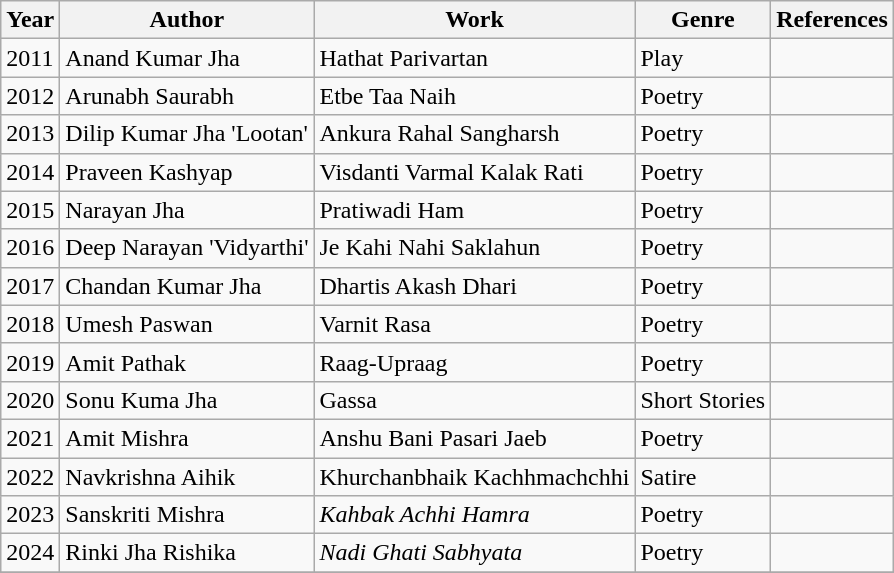<table class="wikitable">
<tr>
<th>Year</th>
<th>Author</th>
<th>Work</th>
<th>Genre</th>
<th class="unsortable">References</th>
</tr>
<tr>
<td>2011</td>
<td>Anand Kumar Jha</td>
<td>Hathat Parivartan</td>
<td>Play</td>
<td></td>
</tr>
<tr>
<td>2012</td>
<td>Arunabh Saurabh</td>
<td>Etbe Taa Naih</td>
<td>Poetry</td>
<td></td>
</tr>
<tr>
<td>2013</td>
<td>Dilip Kumar Jha 'Lootan'</td>
<td>Ankura Rahal Sangharsh</td>
<td>Poetry</td>
<td></td>
</tr>
<tr>
<td>2014</td>
<td>Praveen Kashyap</td>
<td>Visdanti Varmal Kalak Rati</td>
<td>Poetry</td>
<td></td>
</tr>
<tr>
<td>2015</td>
<td>Narayan Jha</td>
<td>Pratiwadi Ham</td>
<td>Poetry</td>
<td></td>
</tr>
<tr>
<td>2016</td>
<td>Deep Narayan 'Vidyarthi'</td>
<td>Je Kahi Nahi Saklahun</td>
<td>Poetry</td>
<td></td>
</tr>
<tr>
<td>2017</td>
<td>Chandan Kumar Jha</td>
<td>Dhartis Akash Dhari</td>
<td>Poetry</td>
<td></td>
</tr>
<tr>
<td>2018</td>
<td>Umesh Paswan</td>
<td>Varnit Rasa</td>
<td>Poetry</td>
<td></td>
</tr>
<tr>
<td>2019</td>
<td>Amit Pathak</td>
<td>Raag-Upraag</td>
<td>Poetry</td>
<td></td>
</tr>
<tr>
<td>2020</td>
<td>Sonu Kuma Jha</td>
<td>Gassa</td>
<td>Short Stories</td>
<td></td>
</tr>
<tr>
<td>2021</td>
<td>Amit Mishra</td>
<td>Anshu Bani Pasari Jaeb</td>
<td>Poetry</td>
<td></td>
</tr>
<tr>
<td>2022</td>
<td>Navkrishna Aihik</td>
<td>Khurchanbhaik Kachhmachchhi</td>
<td>Satire</td>
<td></td>
</tr>
<tr>
<td>2023</td>
<td>Sanskriti Mishra</td>
<td><em>Kahbak Achhi Hamra</em></td>
<td>Poetry</td>
<td></td>
</tr>
<tr>
<td>2024</td>
<td>Rinki Jha Rishika</td>
<td><em>Nadi Ghati Sabhyata</em></td>
<td>Poetry</td>
<td></td>
</tr>
<tr>
</tr>
</table>
